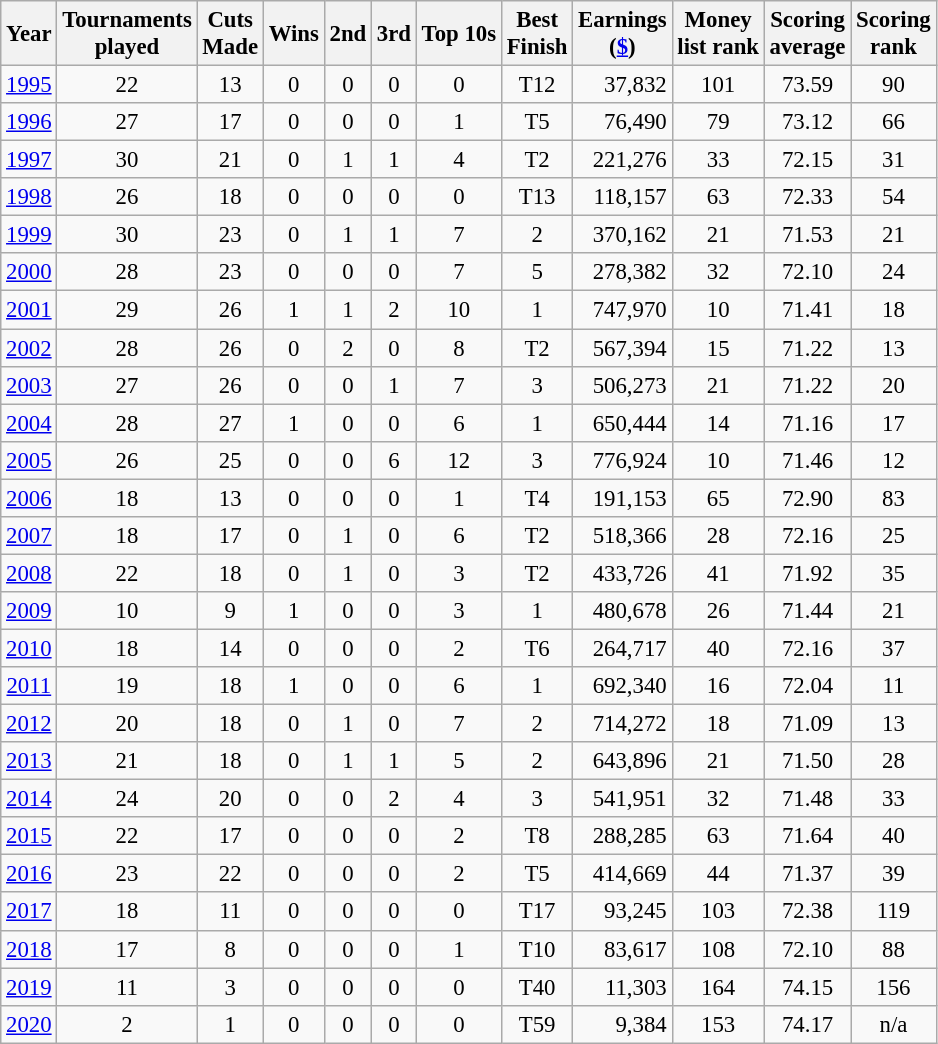<table class="wikitable" style="text-align:center; font-size: 95%;">
<tr>
<th>Year</th>
<th>Tournaments<br>played</th>
<th>Cuts <br>Made</th>
<th>Wins</th>
<th>2nd</th>
<th>3rd</th>
<th>Top 10s</th>
<th>Best<br> Finish</th>
<th>Earnings<br>(<a href='#'>$</a>)</th>
<th>Money<br>list rank</th>
<th>Scoring<br>average</th>
<th>Scoring<br>rank</th>
</tr>
<tr>
<td><a href='#'>1995</a></td>
<td>22</td>
<td>13</td>
<td>0</td>
<td>0</td>
<td>0</td>
<td>0</td>
<td>T12</td>
<td align="right">37,832</td>
<td>101</td>
<td>73.59</td>
<td>90</td>
</tr>
<tr>
<td><a href='#'>1996</a></td>
<td>27</td>
<td>17</td>
<td>0</td>
<td>0</td>
<td>0</td>
<td>1</td>
<td>T5</td>
<td align="right">76,490</td>
<td>79</td>
<td>73.12</td>
<td>66</td>
</tr>
<tr>
<td><a href='#'>1997</a></td>
<td>30</td>
<td>21</td>
<td>0</td>
<td>1</td>
<td>1</td>
<td>4</td>
<td>T2</td>
<td align="right">221,276</td>
<td>33</td>
<td>72.15</td>
<td>31</td>
</tr>
<tr>
<td><a href='#'>1998</a></td>
<td>26</td>
<td>18</td>
<td>0</td>
<td>0</td>
<td>0</td>
<td>0</td>
<td>T13</td>
<td align="right">118,157</td>
<td>63</td>
<td>72.33</td>
<td>54</td>
</tr>
<tr>
<td><a href='#'>1999</a></td>
<td>30</td>
<td>23</td>
<td>0</td>
<td>1</td>
<td>1</td>
<td>7</td>
<td>2</td>
<td align="right">370,162</td>
<td>21</td>
<td>71.53</td>
<td>21</td>
</tr>
<tr>
<td><a href='#'>2000</a></td>
<td>28</td>
<td>23</td>
<td>0</td>
<td>0</td>
<td>0</td>
<td>7</td>
<td>5</td>
<td align="right">278,382</td>
<td>32</td>
<td>72.10</td>
<td>24</td>
</tr>
<tr>
<td><a href='#'>2001</a></td>
<td>29</td>
<td>26</td>
<td>1</td>
<td>1</td>
<td>2</td>
<td>10</td>
<td>1</td>
<td align="right">747,970</td>
<td>10</td>
<td>71.41</td>
<td>18</td>
</tr>
<tr>
<td><a href='#'>2002</a></td>
<td>28</td>
<td>26</td>
<td>0</td>
<td>2</td>
<td>0</td>
<td>8</td>
<td>T2</td>
<td align="right">567,394</td>
<td>15</td>
<td>71.22</td>
<td>13</td>
</tr>
<tr>
<td><a href='#'>2003</a></td>
<td>27</td>
<td>26</td>
<td>0</td>
<td>0</td>
<td>1</td>
<td>7</td>
<td>3</td>
<td align="right">506,273</td>
<td>21</td>
<td>71.22</td>
<td>20</td>
</tr>
<tr>
<td><a href='#'>2004</a></td>
<td>28</td>
<td>27</td>
<td>1</td>
<td>0</td>
<td>0</td>
<td>6</td>
<td>1</td>
<td align="right">650,444</td>
<td>14</td>
<td>71.16</td>
<td>17</td>
</tr>
<tr>
<td><a href='#'>2005</a></td>
<td>26</td>
<td>25</td>
<td>0</td>
<td>0</td>
<td>6</td>
<td>12</td>
<td>3</td>
<td align="right">776,924</td>
<td>10</td>
<td>71.46</td>
<td>12</td>
</tr>
<tr>
<td><a href='#'>2006</a></td>
<td>18</td>
<td>13</td>
<td>0</td>
<td>0</td>
<td>0</td>
<td>1</td>
<td>T4</td>
<td align="right">191,153</td>
<td>65</td>
<td>72.90</td>
<td>83</td>
</tr>
<tr>
<td><a href='#'>2007</a></td>
<td>18</td>
<td>17</td>
<td>0</td>
<td>1</td>
<td>0</td>
<td>6</td>
<td>T2</td>
<td align="right">518,366</td>
<td>28</td>
<td>72.16</td>
<td>25</td>
</tr>
<tr>
<td><a href='#'>2008</a></td>
<td>22</td>
<td>18</td>
<td>0</td>
<td>1</td>
<td>0</td>
<td>3</td>
<td>T2</td>
<td align="right">433,726</td>
<td>41</td>
<td>71.92</td>
<td>35</td>
</tr>
<tr>
<td><a href='#'>2009</a></td>
<td>10</td>
<td>9</td>
<td>1</td>
<td>0</td>
<td>0</td>
<td>3</td>
<td>1</td>
<td align="right">480,678</td>
<td>26</td>
<td>71.44</td>
<td>21</td>
</tr>
<tr>
<td><a href='#'>2010</a></td>
<td>18</td>
<td>14</td>
<td>0</td>
<td>0</td>
<td>0</td>
<td>2</td>
<td>T6</td>
<td align="right">264,717</td>
<td>40</td>
<td>72.16</td>
<td>37</td>
</tr>
<tr>
<td><a href='#'>2011</a></td>
<td>19</td>
<td>18</td>
<td>1</td>
<td>0</td>
<td>0</td>
<td>6</td>
<td>1</td>
<td align="right">692,340</td>
<td>16</td>
<td>72.04</td>
<td>11</td>
</tr>
<tr>
<td><a href='#'>2012</a></td>
<td>20</td>
<td>18</td>
<td>0</td>
<td>1</td>
<td>0</td>
<td>7</td>
<td>2</td>
<td align="right">714,272</td>
<td>18</td>
<td>71.09</td>
<td>13</td>
</tr>
<tr>
<td><a href='#'>2013</a></td>
<td>21</td>
<td>18</td>
<td>0</td>
<td>1</td>
<td>1</td>
<td>5</td>
<td>2</td>
<td align="right">643,896</td>
<td>21</td>
<td>71.50</td>
<td>28</td>
</tr>
<tr>
<td><a href='#'>2014</a></td>
<td>24</td>
<td>20</td>
<td>0</td>
<td>0</td>
<td>2</td>
<td>4</td>
<td>3</td>
<td align="right">541,951</td>
<td>32</td>
<td>71.48</td>
<td>33</td>
</tr>
<tr>
<td><a href='#'>2015</a></td>
<td>22</td>
<td>17</td>
<td>0</td>
<td>0</td>
<td>0</td>
<td>2</td>
<td>T8</td>
<td align="right">288,285</td>
<td>63</td>
<td>71.64</td>
<td>40</td>
</tr>
<tr>
<td><a href='#'>2016</a></td>
<td>23</td>
<td>22</td>
<td>0</td>
<td>0</td>
<td>0</td>
<td>2</td>
<td>T5</td>
<td align=right>414,669</td>
<td>44</td>
<td>71.37</td>
<td>39</td>
</tr>
<tr>
<td><a href='#'>2017</a></td>
<td>18</td>
<td>11</td>
<td>0</td>
<td>0</td>
<td>0</td>
<td>0</td>
<td>T17</td>
<td align=right>93,245</td>
<td>103</td>
<td>72.38</td>
<td>119</td>
</tr>
<tr>
<td><a href='#'>2018</a></td>
<td>17</td>
<td>8</td>
<td>0</td>
<td>0</td>
<td>0</td>
<td>1</td>
<td>T10</td>
<td align=right>83,617</td>
<td>108</td>
<td>72.10</td>
<td>88</td>
</tr>
<tr>
<td><a href='#'>2019</a></td>
<td>11</td>
<td>3</td>
<td>0</td>
<td>0</td>
<td>0</td>
<td>0</td>
<td>T40</td>
<td align=right>11,303</td>
<td>164</td>
<td>74.15</td>
<td>156</td>
</tr>
<tr>
<td><a href='#'>2020</a></td>
<td>2</td>
<td>1</td>
<td>0</td>
<td>0</td>
<td>0</td>
<td>0</td>
<td>T59</td>
<td align=right>9,384</td>
<td>153</td>
<td>74.17</td>
<td>n/a</td>
</tr>
</table>
